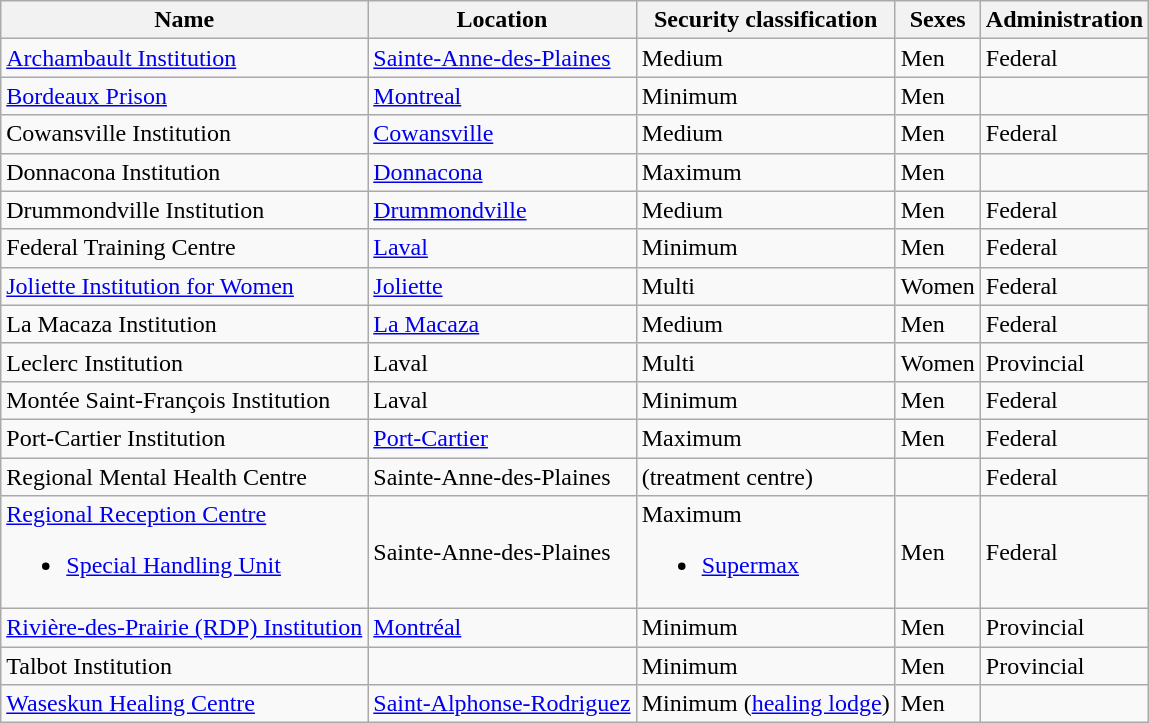<table class="wikitable">
<tr>
<th>Name</th>
<th>Location</th>
<th>Security classification</th>
<th>Sexes</th>
<th>Administration</th>
</tr>
<tr>
<td><a href='#'>Archambault Institution</a></td>
<td><a href='#'>Sainte-Anne-des-Plaines</a></td>
<td>Medium</td>
<td>Men</td>
<td>Federal</td>
</tr>
<tr>
<td><a href='#'>Bordeaux Prison</a></td>
<td><a href='#'>Montreal</a></td>
<td>Minimum</td>
<td>Men</td>
<td></td>
</tr>
<tr>
<td>Cowansville Institution</td>
<td><a href='#'>Cowansville</a></td>
<td>Medium</td>
<td>Men</td>
<td>Federal</td>
</tr>
<tr>
<td>Donnacona Institution</td>
<td><a href='#'>Donnacona</a></td>
<td>Maximum</td>
<td>Men</td>
<td></td>
</tr>
<tr>
<td>Drummondville Institution</td>
<td><a href='#'>Drummondville</a></td>
<td>Medium</td>
<td>Men</td>
<td>Federal</td>
</tr>
<tr>
<td>Federal Training Centre</td>
<td><a href='#'>Laval</a></td>
<td>Minimum</td>
<td>Men</td>
<td>Federal</td>
</tr>
<tr>
<td><a href='#'>Joliette Institution for Women</a></td>
<td><a href='#'>Joliette</a></td>
<td>Multi</td>
<td>Women</td>
<td>Federal</td>
</tr>
<tr>
<td>La Macaza Institution</td>
<td><a href='#'>La Macaza</a></td>
<td>Medium</td>
<td>Men</td>
<td>Federal</td>
</tr>
<tr>
<td>Leclerc Institution</td>
<td>Laval</td>
<td>Multi</td>
<td>Women</td>
<td>Provincial</td>
</tr>
<tr>
<td>Montée Saint-François Institution</td>
<td>Laval</td>
<td>Minimum</td>
<td>Men</td>
<td>Federal</td>
</tr>
<tr>
<td>Port-Cartier Institution</td>
<td><a href='#'>Port-Cartier</a></td>
<td>Maximum</td>
<td>Men</td>
<td>Federal</td>
</tr>
<tr>
<td>Regional Mental Health Centre</td>
<td>Sainte-Anne-des-Plaines</td>
<td>(treatment centre)</td>
<td></td>
<td>Federal</td>
</tr>
<tr>
<td><a href='#'>Regional Reception Centre</a><br><ul><li><a href='#'>Special Handling Unit</a></li></ul></td>
<td>Sainte-Anne-des-Plaines</td>
<td>Maximum<br><ul><li><a href='#'>Supermax</a></li></ul></td>
<td>Men</td>
<td>Federal</td>
</tr>
<tr>
<td><a href='#'>Rivière-des-Prairie (RDP) Institution</a></td>
<td><a href='#'>Montréal</a></td>
<td>Minimum</td>
<td>Men</td>
<td>Provincial</td>
</tr>
<tr>
<td>Talbot Institution</td>
<td></td>
<td>Minimum</td>
<td>Men</td>
<td>Provincial</td>
</tr>
<tr>
<td><a href='#'>Waseskun Healing Centre</a></td>
<td><a href='#'>Saint-Alphonse-Rodriguez</a></td>
<td>Minimum (<a href='#'>healing lodge</a>)</td>
<td>Men</td>
<td></td>
</tr>
</table>
